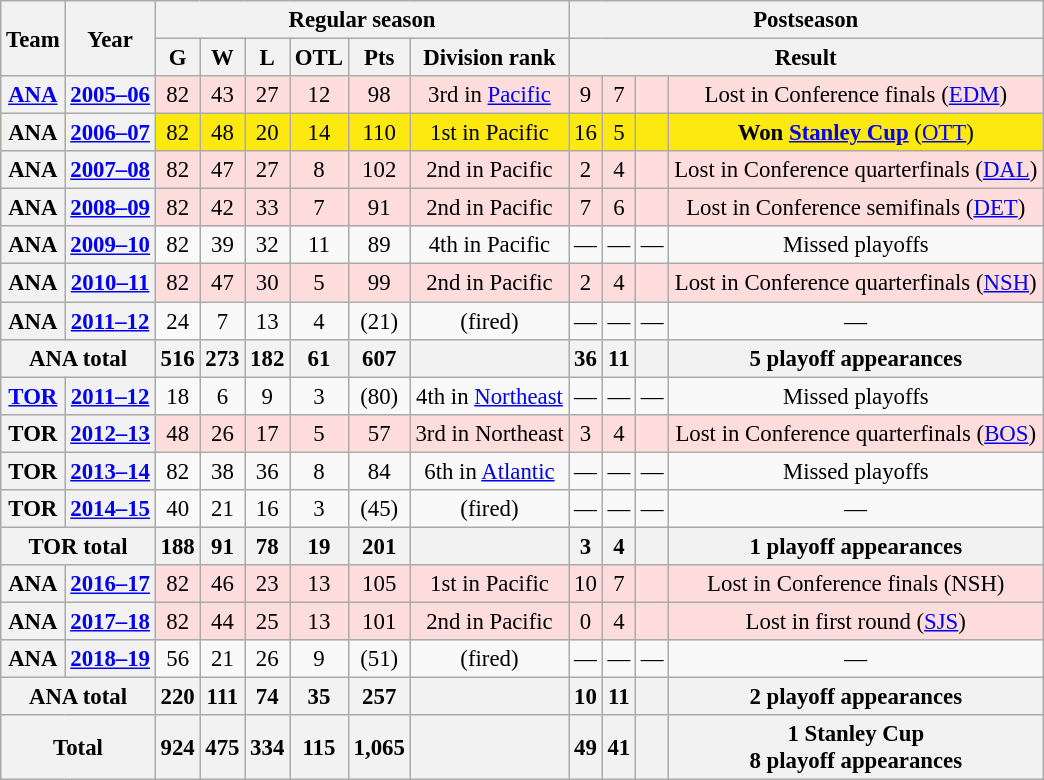<table class="wikitable" style="font-size: 95%; text-align:center;">
<tr>
<th rowspan="2">Team</th>
<th rowspan="2">Year</th>
<th colspan="6">Regular season</th>
<th colspan="4">Postseason</th>
</tr>
<tr>
<th>G</th>
<th>W</th>
<th>L</th>
<th>OTL</th>
<th>Pts</th>
<th>Division rank</th>
<th colspan="4">Result</th>
</tr>
<tr style="background:#fdd;">
<th><a href='#'>ANA</a></th>
<th><a href='#'>2005–06</a></th>
<td>82</td>
<td>43</td>
<td>27</td>
<td>12</td>
<td>98</td>
<td>3rd in <a href='#'>Pacific</a></td>
<td>9</td>
<td>7</td>
<td></td>
<td>Lost in Conference finals (<a href='#'>EDM</a>)</td>
</tr>
<tr style="background:#FDE910;">
<th>ANA</th>
<th><a href='#'>2006–07</a></th>
<td>82</td>
<td>48</td>
<td>20</td>
<td>14</td>
<td>110</td>
<td>1st in Pacific</td>
<td>16</td>
<td>5</td>
<td></td>
<td><strong>Won <a href='#'>Stanley Cup</a></strong> (<a href='#'>OTT</a>)</td>
</tr>
<tr style="background:#fdd;">
<th>ANA</th>
<th><a href='#'>2007–08</a></th>
<td>82</td>
<td>47</td>
<td>27</td>
<td>8</td>
<td>102</td>
<td>2nd in Pacific</td>
<td>2</td>
<td>4</td>
<td></td>
<td>Lost in Conference quarterfinals (<a href='#'>DAL</a>)</td>
</tr>
<tr style="background:#fdd;">
<th>ANA</th>
<th><a href='#'>2008–09</a></th>
<td>82</td>
<td>42</td>
<td>33</td>
<td>7</td>
<td>91</td>
<td>2nd in Pacific</td>
<td>7</td>
<td>6</td>
<td></td>
<td>Lost in Conference semifinals (<a href='#'>DET</a>)</td>
</tr>
<tr>
<th>ANA</th>
<th><a href='#'>2009–10</a></th>
<td>82</td>
<td>39</td>
<td>32</td>
<td>11</td>
<td>89</td>
<td>4th in Pacific</td>
<td>—</td>
<td>—</td>
<td>—</td>
<td>Missed playoffs</td>
</tr>
<tr style="background:#fdd;">
<th>ANA</th>
<th><a href='#'>2010–11</a></th>
<td>82</td>
<td>47</td>
<td>30</td>
<td>5</td>
<td>99</td>
<td>2nd in Pacific</td>
<td>2</td>
<td>4</td>
<td></td>
<td>Lost in Conference quarterfinals  (<a href='#'>NSH</a>)</td>
</tr>
<tr>
<th>ANA</th>
<th><a href='#'>2011–12</a></th>
<td>24</td>
<td>7</td>
<td>13</td>
<td>4</td>
<td>(21)</td>
<td>(fired)</td>
<td>—</td>
<td>—</td>
<td>—</td>
<td>—</td>
</tr>
<tr>
<th colspan="2">ANA total</th>
<th>516</th>
<th>273</th>
<th>182</th>
<th>61</th>
<th>607</th>
<th></th>
<th>36</th>
<th>11</th>
<th></th>
<th>5 playoff appearances</th>
</tr>
<tr>
<th><a href='#'>TOR</a></th>
<th><a href='#'>2011–12</a></th>
<td>18</td>
<td>6</td>
<td>9</td>
<td>3</td>
<td>(80)</td>
<td>4th in <a href='#'>Northeast</a></td>
<td>—</td>
<td>—</td>
<td>—</td>
<td>Missed playoffs</td>
</tr>
<tr style="background:#fdd;">
<th>TOR</th>
<th><a href='#'>2012–13</a></th>
<td>48</td>
<td>26</td>
<td>17</td>
<td>5</td>
<td>57</td>
<td>3rd in Northeast</td>
<td>3</td>
<td>4</td>
<td></td>
<td>Lost in Conference quarterfinals (<a href='#'>BOS</a>)</td>
</tr>
<tr>
<th>TOR</th>
<th><a href='#'>2013–14</a></th>
<td>82</td>
<td>38</td>
<td>36</td>
<td>8</td>
<td>84</td>
<td>6th in <a href='#'>Atlantic</a></td>
<td>—</td>
<td>—</td>
<td>—</td>
<td>Missed playoffs</td>
</tr>
<tr>
<th>TOR</th>
<th><a href='#'>2014–15</a></th>
<td>40</td>
<td>21</td>
<td>16</td>
<td>3</td>
<td>(45)</td>
<td>(fired)</td>
<td>—</td>
<td>—</td>
<td>—</td>
<td>—</td>
</tr>
<tr>
<th colspan="2">TOR total</th>
<th>188</th>
<th>91</th>
<th>78</th>
<th>19</th>
<th>201</th>
<th></th>
<th>3</th>
<th>4</th>
<th></th>
<th>1 playoff appearances</th>
</tr>
<tr style="background:#fdd;">
<th>ANA</th>
<th><a href='#'>2016–17</a></th>
<td>82</td>
<td>46</td>
<td>23</td>
<td>13</td>
<td>105</td>
<td>1st in Pacific</td>
<td>10</td>
<td>7</td>
<td></td>
<td>Lost in Conference finals (NSH)</td>
</tr>
<tr style="background:#fdd;">
<th>ANA</th>
<th><a href='#'>2017–18</a></th>
<td>82</td>
<td>44</td>
<td>25</td>
<td>13</td>
<td>101</td>
<td>2nd in Pacific</td>
<td>0</td>
<td>4</td>
<td></td>
<td>Lost in first round (<a href='#'>SJS</a>)</td>
</tr>
<tr>
<th>ANA</th>
<th><a href='#'>2018–19</a></th>
<td>56</td>
<td>21</td>
<td>26</td>
<td>9</td>
<td>(51)</td>
<td>(fired)</td>
<td>—</td>
<td>—</td>
<td>—</td>
<td>—</td>
</tr>
<tr>
<th colspan="2">ANA total</th>
<th>220</th>
<th>111</th>
<th>74</th>
<th>35</th>
<th>257</th>
<th></th>
<th>10</th>
<th>11</th>
<th></th>
<th>2 playoff appearances</th>
</tr>
<tr>
<th colspan="2">Total</th>
<th>924</th>
<th>475</th>
<th>334</th>
<th>115</th>
<th>1,065</th>
<th></th>
<th>49</th>
<th>41</th>
<th></th>
<th>1 Stanley Cup<br>8 playoff appearances</th>
</tr>
</table>
